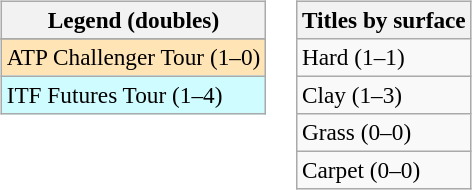<table>
<tr valign=top>
<td><br><table class=wikitable style=font-size:97%>
<tr>
<th>Legend (doubles)</th>
</tr>
<tr bgcolor=e5d1cb>
</tr>
<tr bgcolor=moccasin>
<td>ATP Challenger Tour (1–0)</td>
</tr>
<tr bgcolor=cffcff>
<td>ITF Futures Tour (1–4)</td>
</tr>
</table>
</td>
<td><br><table class=wikitable style=font-size:97%>
<tr>
<th>Titles by surface</th>
</tr>
<tr>
<td>Hard (1–1)</td>
</tr>
<tr>
<td>Clay (1–3)</td>
</tr>
<tr>
<td>Grass (0–0)</td>
</tr>
<tr>
<td>Carpet (0–0)</td>
</tr>
</table>
</td>
</tr>
</table>
